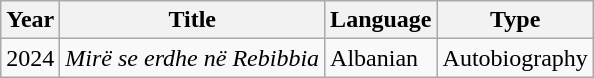<table class="wikitable">
<tr ">
<th>Year</th>
<th>Title</th>
<th>Language</th>
<th>Type</th>
</tr>
<tr>
<td>2024</td>
<td><em>Mirë se erdhe në Rebibbia</em></td>
<td>Albanian</td>
<td>Autobiography</td>
</tr>
</table>
